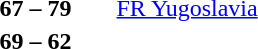<table style="text-align:center">
<tr>
<th width=200></th>
<th width=100></th>
<th width=200></th>
</tr>
<tr>
<td align=right><strong></strong></td>
<td><strong>67 – 79</strong></td>
<td align=left> <a href='#'>FR Yugoslavia</a></td>
</tr>
<tr>
<td align=right></td>
<td><strong>69 – 62</strong></td>
<td align=left><strong></strong></td>
</tr>
</table>
